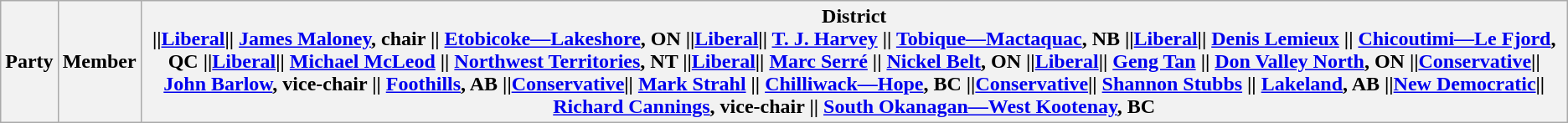<table class="wikitable">
<tr>
<th colspan="2">Party</th>
<th>Member</th>
<th>District<br>||<a href='#'>Liberal</a>|| <a href='#'>James Maloney</a>, chair || <a href='#'>Etobicoke—Lakeshore</a>, ON
||<a href='#'>Liberal</a>|| <a href='#'>T. J. Harvey</a> || <a href='#'>Tobique—Mactaquac</a>, NB
||<a href='#'>Liberal</a>|| <a href='#'>Denis Lemieux</a> || <a href='#'>Chicoutimi—Le Fjord</a>, QC
||<a href='#'>Liberal</a>|| <a href='#'>Michael McLeod</a> || <a href='#'>Northwest Territories</a>, NT
||<a href='#'>Liberal</a>|| <a href='#'>Marc Serré</a> || <a href='#'>Nickel Belt</a>, ON
||<a href='#'>Liberal</a>|| <a href='#'>Geng Tan</a> || <a href='#'>Don Valley North</a>, ON
||<a href='#'>Conservative</a>|| <a href='#'>John Barlow</a>, vice-chair || <a href='#'>Foothills</a>, AB
||<a href='#'>Conservative</a>|| <a href='#'>Mark Strahl</a> || <a href='#'>Chilliwack—Hope</a>, BC
||<a href='#'>Conservative</a>|| <a href='#'>Shannon Stubbs</a> || <a href='#'>Lakeland</a>, AB
||<a href='#'>New Democratic</a>|| <a href='#'>Richard Cannings</a>, vice-chair || <a href='#'>South Okanagan—West Kootenay</a>, BC</th>
</tr>
</table>
